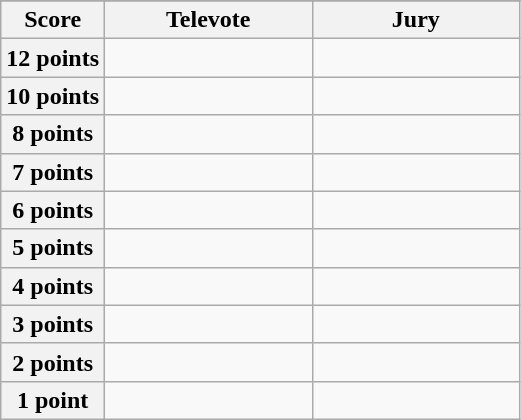<table class="wikitable">
<tr>
</tr>
<tr>
<th scope="col" width="20%">Score</th>
<th scope="col" width="40%">Televote</th>
<th scope="col" width="40%">Jury</th>
</tr>
<tr>
<th scope="row">12 points</th>
<td></td>
<td></td>
</tr>
<tr>
<th scope="row">10 points</th>
<td></td>
<td></td>
</tr>
<tr>
<th scope="row">8 points</th>
<td></td>
<td></td>
</tr>
<tr>
<th scope="row">7 points</th>
<td></td>
<td></td>
</tr>
<tr>
<th scope="row">6 points</th>
<td></td>
<td></td>
</tr>
<tr>
<th scope="row">5 points</th>
<td></td>
<td></td>
</tr>
<tr>
<th scope="row">4 points</th>
<td></td>
<td></td>
</tr>
<tr>
<th scope="row">3 points</th>
<td></td>
<td></td>
</tr>
<tr>
<th scope="row">2 points</th>
<td></td>
<td></td>
</tr>
<tr>
<th scope="row">1 point</th>
<td></td>
<td></td>
</tr>
</table>
